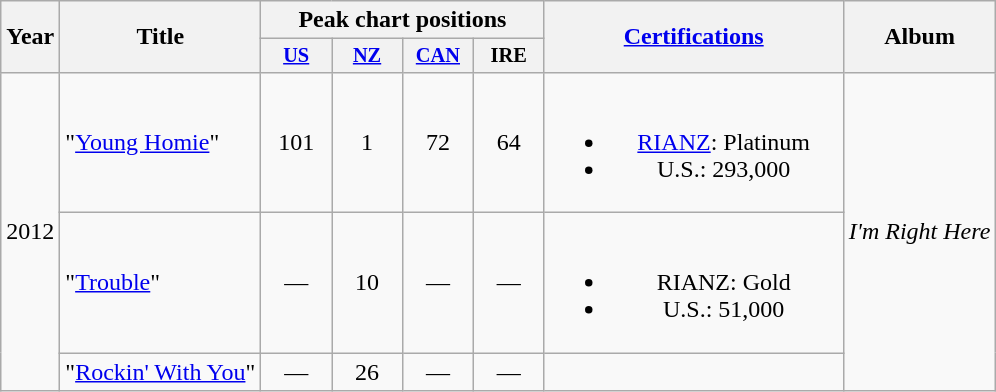<table class="wikitable plainrowheaders" style="text-align:center;">
<tr>
<th scope="col" rowspan="2">Year</th>
<th scope="col" rowspan="2">Title</th>
<th scope="col" colspan="4">Peak chart positions</th>
<th scope="col" rowspan="2" style="width:12em;"><a href='#'>Certifications</a></th>
<th scope="col" rowspan="2">Album</th>
</tr>
<tr>
<th scope="col" style="width:3em;font-size:85%;"><a href='#'>US</a><br></th>
<th scope="col" style="width:3em;font-size:85%;"><a href='#'>NZ</a><br></th>
<th scope="col" style="width:3em;font-size:85%;"><a href='#'>CAN</a><br></th>
<th scope="col" style="width:3em;font-size:85%;">IRE</th>
</tr>
<tr>
<td rowspan="3">2012</td>
<td align="left">"<a href='#'>Young Homie</a>"</td>
<td>101</td>
<td>1</td>
<td>72</td>
<td>64</td>
<td><br><ul><li><a href='#'>RIANZ</a>: Platinum</li><li>U.S.: 293,000 </li></ul></td>
<td rowspan="3"><em>I'm Right Here</em></td>
</tr>
<tr>
<td align="left">"<a href='#'>Trouble</a>"</td>
<td>—</td>
<td>10</td>
<td>—</td>
<td>—</td>
<td><br><ul><li>RIANZ: Gold</li><li>U.S.: 51,000 </li></ul></td>
</tr>
<tr>
<td align="left">"<a href='#'>Rockin' With You</a>"</td>
<td>—</td>
<td>26</td>
<td>—</td>
<td>—</td>
<td></td>
</tr>
</table>
